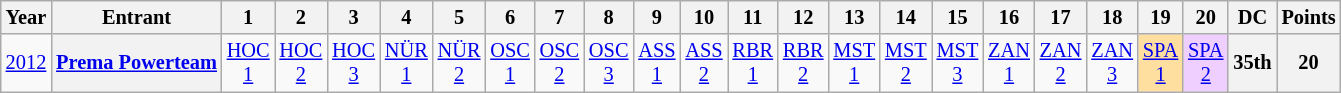<table class="wikitable" style="text-align:center; font-size:85%">
<tr>
<th>Year</th>
<th>Entrant</th>
<th>1</th>
<th>2</th>
<th>3</th>
<th>4</th>
<th>5</th>
<th>6</th>
<th>7</th>
<th>8</th>
<th>9</th>
<th>10</th>
<th>11</th>
<th>12</th>
<th>13</th>
<th>14</th>
<th>15</th>
<th>16</th>
<th>17</th>
<th>18</th>
<th>19</th>
<th>20</th>
<th>DC</th>
<th>Points</th>
</tr>
<tr>
<td><a href='#'>2012</a></td>
<th><a href='#'>Prema Powerteam</a></th>
<td><a href='#'>HOC<br>1</a></td>
<td><a href='#'>HOC<br>2</a></td>
<td><a href='#'>HOC<br>3</a></td>
<td><a href='#'>NÜR<br>1</a></td>
<td><a href='#'>NÜR<br>2</a></td>
<td><a href='#'>OSC<br>1</a></td>
<td><a href='#'>OSC<br>2</a></td>
<td><a href='#'>OSC<br>3</a></td>
<td><a href='#'>ASS<br>1</a></td>
<td><a href='#'>ASS<br>2</a></td>
<td><a href='#'>RBR<br>1</a></td>
<td><a href='#'>RBR<br>2</a></td>
<td><a href='#'>MST<br>1</a></td>
<td><a href='#'>MST<br>2</a></td>
<td><a href='#'>MST<br>3</a></td>
<td><a href='#'>ZAN<br>1</a></td>
<td><a href='#'>ZAN<br>2</a></td>
<td><a href='#'>ZAN<br>3</a></td>
<td style="background:#ffdf9f;"><a href='#'>SPA<br>1</a><br></td>
<td style="background:#efcfff;"><a href='#'>SPA<br>2</a><br></td>
<th>35th</th>
<th>20</th>
</tr>
</table>
